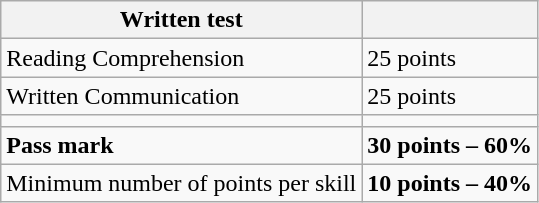<table class="wikitable">
<tr>
<th>Written test</th>
<th></th>
</tr>
<tr>
<td>Reading Comprehension</td>
<td>25 points</td>
</tr>
<tr>
<td>Written Communication</td>
<td>25 points</td>
</tr>
<tr>
<td></td>
<td></td>
</tr>
<tr>
<td><strong>Pass mark</strong></td>
<td><strong>30 points – 60%</strong></td>
</tr>
<tr>
<td>Minimum number of points per skill</td>
<td><strong>10 points – 40%</strong></td>
</tr>
</table>
